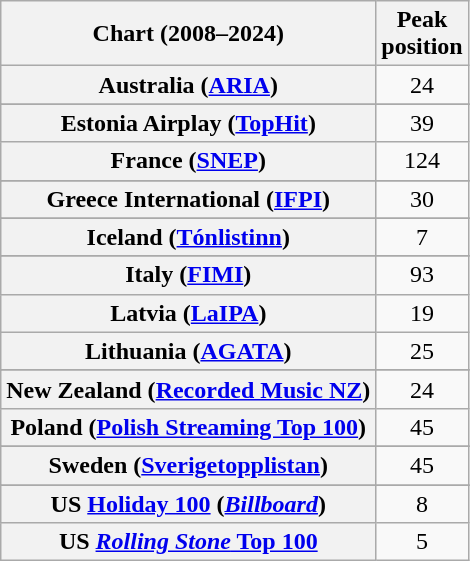<table class="wikitable sortable plainrowheaders" style="text-align:center">
<tr>
<th scope="col">Chart (2008–2024)</th>
<th scope="col">Peak<br>position</th>
</tr>
<tr>
<th scope="row">Australia (<a href='#'>ARIA</a>)</th>
<td>24</td>
</tr>
<tr>
</tr>
<tr>
</tr>
<tr>
</tr>
<tr>
</tr>
<tr>
<th scope="row">Estonia Airplay (<a href='#'>TopHit</a>)</th>
<td>39</td>
</tr>
<tr>
<th scope="row">France (<a href='#'>SNEP</a>)</th>
<td>124</td>
</tr>
<tr>
</tr>
<tr>
</tr>
<tr>
<th scope="row">Greece International (<a href='#'>IFPI</a>)</th>
<td>30</td>
</tr>
<tr>
</tr>
<tr>
<th scope="row">Iceland (<a href='#'>Tónlistinn</a>)</th>
<td>7</td>
</tr>
<tr>
</tr>
<tr>
<th scope="row">Italy (<a href='#'>FIMI</a>)</th>
<td>93</td>
</tr>
<tr>
<th scope="row">Latvia (<a href='#'>LaIPA</a>)</th>
<td>19</td>
</tr>
<tr>
<th scope="row">Lithuania (<a href='#'>AGATA</a>)</th>
<td>25</td>
</tr>
<tr>
</tr>
<tr>
<th scope="row">New Zealand (<a href='#'>Recorded Music NZ</a>)</th>
<td>24</td>
</tr>
<tr>
<th scope="row">Poland (<a href='#'>Polish Streaming Top 100</a>)</th>
<td>45</td>
</tr>
<tr>
</tr>
<tr>
</tr>
<tr>
<th scope="row">Sweden (<a href='#'>Sverigetopplistan</a>)</th>
<td>45</td>
</tr>
<tr>
</tr>
<tr>
</tr>
<tr>
</tr>
<tr>
<th scope="row">US <a href='#'>Holiday 100</a> (<em><a href='#'>Billboard</a></em>)</th>
<td>8</td>
</tr>
<tr>
<th scope="row">US <a href='#'><em>Rolling Stone</em> Top 100</a></th>
<td>5</td>
</tr>
</table>
